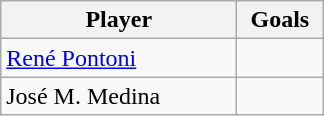<table class="wikitable sortable">
<tr>
<th width=150px>Player</th>
<th width=50px>Goals</th>
</tr>
<tr>
<td> <a href='#'>René Pontoni</a></td>
<td></td>
</tr>
<tr>
<td> José M. Medina</td>
<td></td>
</tr>
</table>
